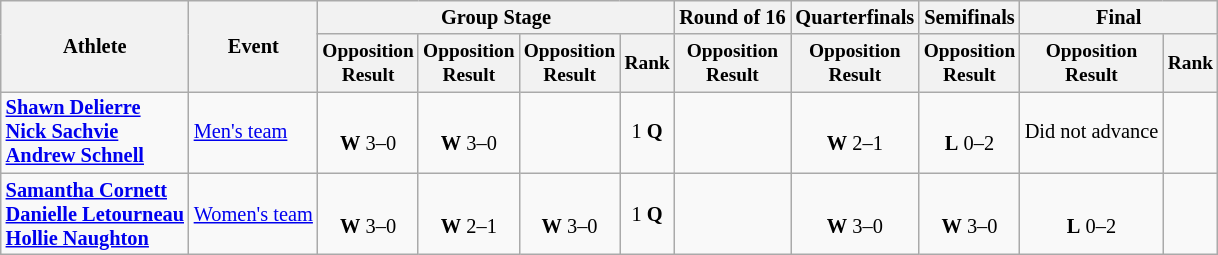<table class="wikitable" style="font-size:85%">
<tr>
<th rowspan=2>Athlete</th>
<th rowspan=2>Event</th>
<th colspan=4>Group Stage</th>
<th>Round of 16</th>
<th>Quarterfinals</th>
<th>Semifinals</th>
<th colspan=2>Final</th>
</tr>
<tr style="font-size:95%">
<th>Opposition<br>Result</th>
<th>Opposition<br>Result</th>
<th>Opposition<br>Result</th>
<th>Rank</th>
<th>Opposition<br>Result</th>
<th>Opposition<br>Result</th>
<th>Opposition<br>Result</th>
<th>Opposition<br>Result</th>
<th>Rank</th>
</tr>
<tr align=center>
<td align=left><strong><a href='#'>Shawn Delierre</a><br><a href='#'>Nick Sachvie</a><br><a href='#'>Andrew Schnell</a></strong></td>
<td align=left><a href='#'>Men's team</a></td>
<td><br><strong>W</strong> 3–0</td>
<td><br><strong>W</strong> 3–0</td>
<td></td>
<td>1 <strong>Q</strong></td>
<td></td>
<td><br><strong>W</strong> 2–1</td>
<td><br><strong>L</strong> 0–2</td>
<td>Did not advance</td>
<td></td>
</tr>
<tr align=center>
<td align=left><strong><a href='#'>Samantha Cornett</a><br><a href='#'>Danielle Letourneau</a><br><a href='#'>Hollie Naughton</a></strong></td>
<td align=left><a href='#'>Women's team</a></td>
<td><br><strong>W</strong> 3–0</td>
<td><br><strong>W</strong> 2–1</td>
<td><br><strong>W</strong> 3–0</td>
<td>1 <strong>Q</strong></td>
<td></td>
<td><br><strong>W</strong> 3–0</td>
<td><br><strong>W</strong> 3–0</td>
<td><br><strong>L</strong> 0–2</td>
<td></td>
</tr>
</table>
